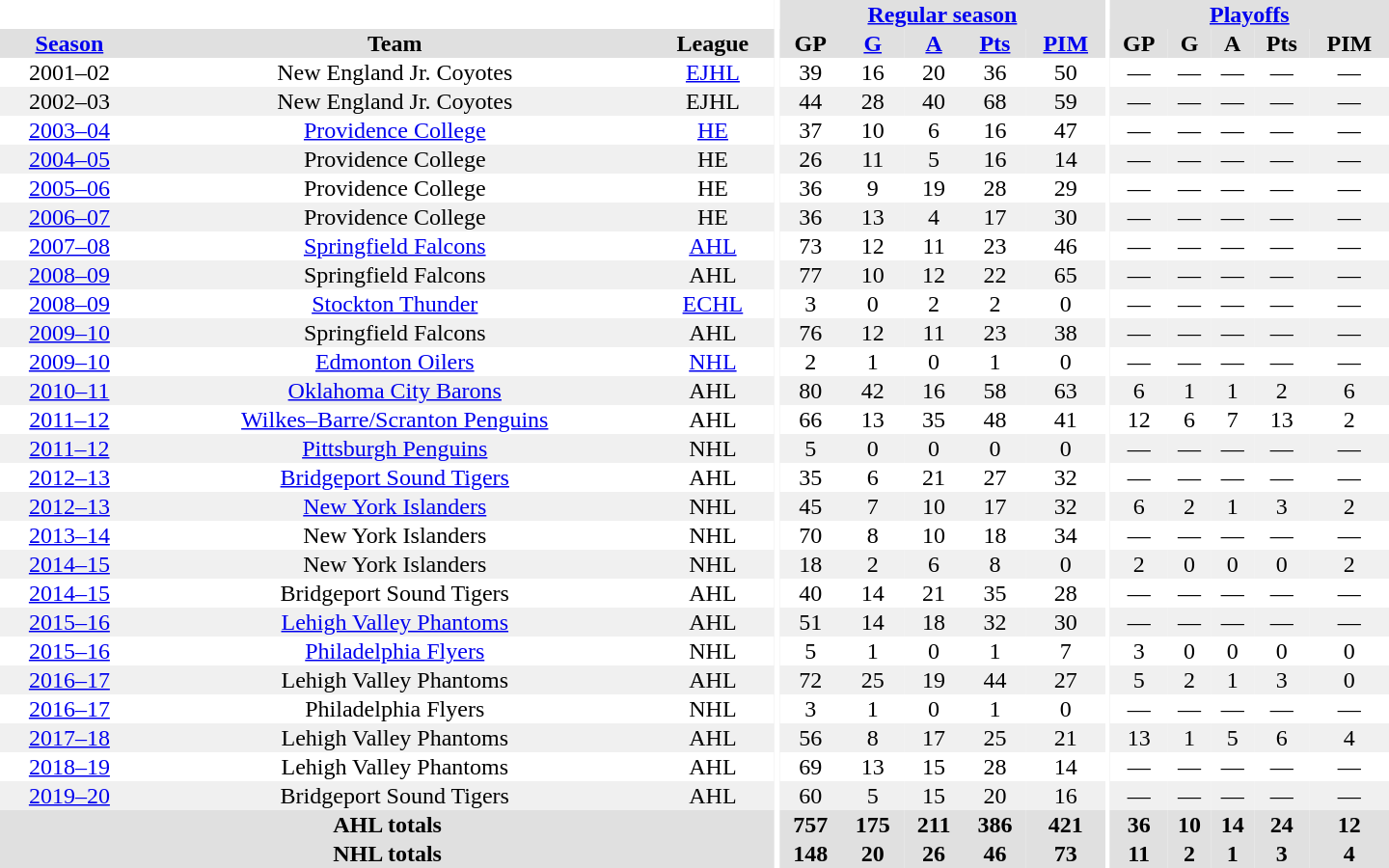<table border="0" cellpadding="1" cellspacing="0" style="text-align:center; width:60em">
<tr bgcolor="#e0e0e0">
<th colspan="3" bgcolor="#ffffff"></th>
<th rowspan="99" bgcolor="#ffffff"></th>
<th colspan="5"><a href='#'>Regular season</a></th>
<th rowspan="99" bgcolor="#ffffff"></th>
<th colspan="5"><a href='#'>Playoffs</a></th>
</tr>
<tr bgcolor="#e0e0e0">
<th><a href='#'>Season</a></th>
<th>Team</th>
<th>League</th>
<th>GP</th>
<th><a href='#'>G</a></th>
<th><a href='#'>A</a></th>
<th><a href='#'>Pts</a></th>
<th><a href='#'>PIM</a></th>
<th>GP</th>
<th>G</th>
<th>A</th>
<th>Pts</th>
<th>PIM</th>
</tr>
<tr>
<td>2001–02</td>
<td>New England Jr. Coyotes</td>
<td><a href='#'>EJHL</a></td>
<td>39</td>
<td>16</td>
<td>20</td>
<td>36</td>
<td>50</td>
<td>—</td>
<td>—</td>
<td>—</td>
<td>—</td>
<td>—</td>
</tr>
<tr bgcolor="#f0f0f0">
<td>2002–03</td>
<td>New England Jr. Coyotes</td>
<td>EJHL</td>
<td>44</td>
<td>28</td>
<td>40</td>
<td>68</td>
<td>59</td>
<td>—</td>
<td>—</td>
<td>—</td>
<td>—</td>
<td>—</td>
</tr>
<tr>
<td><a href='#'>2003–04</a></td>
<td><a href='#'>Providence College</a></td>
<td><a href='#'>HE</a></td>
<td>37</td>
<td>10</td>
<td>6</td>
<td>16</td>
<td>47</td>
<td>—</td>
<td>—</td>
<td>—</td>
<td>—</td>
<td>—</td>
</tr>
<tr bgcolor="#f0f0f0">
<td><a href='#'>2004–05</a></td>
<td>Providence College</td>
<td>HE</td>
<td>26</td>
<td>11</td>
<td>5</td>
<td>16</td>
<td>14</td>
<td>—</td>
<td>—</td>
<td>—</td>
<td>—</td>
<td>—</td>
</tr>
<tr>
<td><a href='#'>2005–06</a></td>
<td>Providence College</td>
<td>HE</td>
<td>36</td>
<td>9</td>
<td>19</td>
<td>28</td>
<td>29</td>
<td>—</td>
<td>—</td>
<td>—</td>
<td>—</td>
<td>—</td>
</tr>
<tr bgcolor="#f0f0f0">
<td><a href='#'>2006–07</a></td>
<td>Providence College</td>
<td>HE</td>
<td>36</td>
<td>13</td>
<td>4</td>
<td>17</td>
<td>30</td>
<td>—</td>
<td>—</td>
<td>—</td>
<td>—</td>
<td>—</td>
</tr>
<tr>
<td><a href='#'>2007–08</a></td>
<td><a href='#'>Springfield Falcons</a></td>
<td><a href='#'>AHL</a></td>
<td>73</td>
<td>12</td>
<td>11</td>
<td>23</td>
<td>46</td>
<td>—</td>
<td>—</td>
<td>—</td>
<td>—</td>
<td>—</td>
</tr>
<tr bgcolor="#f0f0f0">
<td><a href='#'>2008–09</a></td>
<td>Springfield Falcons</td>
<td>AHL</td>
<td>77</td>
<td>10</td>
<td>12</td>
<td>22</td>
<td>65</td>
<td>—</td>
<td>—</td>
<td>—</td>
<td>—</td>
<td>—</td>
</tr>
<tr>
<td><a href='#'>2008–09</a></td>
<td><a href='#'>Stockton Thunder</a></td>
<td><a href='#'>ECHL</a></td>
<td>3</td>
<td>0</td>
<td>2</td>
<td>2</td>
<td>0</td>
<td>—</td>
<td>—</td>
<td>—</td>
<td>—</td>
<td>—</td>
</tr>
<tr bgcolor="#f0f0f0">
<td><a href='#'>2009–10</a></td>
<td>Springfield Falcons</td>
<td>AHL</td>
<td>76</td>
<td>12</td>
<td>11</td>
<td>23</td>
<td>38</td>
<td>—</td>
<td>—</td>
<td>—</td>
<td>—</td>
<td>—</td>
</tr>
<tr>
<td><a href='#'>2009–10</a></td>
<td><a href='#'>Edmonton Oilers</a></td>
<td><a href='#'>NHL</a></td>
<td>2</td>
<td>1</td>
<td>0</td>
<td>1</td>
<td>0</td>
<td>—</td>
<td>—</td>
<td>—</td>
<td>—</td>
<td>—</td>
</tr>
<tr bgcolor="#f0f0f0">
<td><a href='#'>2010–11</a></td>
<td><a href='#'>Oklahoma City Barons</a></td>
<td>AHL</td>
<td>80</td>
<td>42</td>
<td>16</td>
<td>58</td>
<td>63</td>
<td>6</td>
<td>1</td>
<td>1</td>
<td>2</td>
<td>6</td>
</tr>
<tr>
<td><a href='#'>2011–12</a></td>
<td><a href='#'>Wilkes–Barre/Scranton Penguins</a></td>
<td>AHL</td>
<td>66</td>
<td>13</td>
<td>35</td>
<td>48</td>
<td>41</td>
<td>12</td>
<td>6</td>
<td>7</td>
<td>13</td>
<td>2</td>
</tr>
<tr bgcolor="#f0f0f0">
<td><a href='#'>2011–12</a></td>
<td><a href='#'>Pittsburgh Penguins</a></td>
<td>NHL</td>
<td>5</td>
<td>0</td>
<td>0</td>
<td>0</td>
<td>0</td>
<td>—</td>
<td>—</td>
<td>—</td>
<td>—</td>
<td>—</td>
</tr>
<tr>
<td><a href='#'>2012–13</a></td>
<td><a href='#'>Bridgeport Sound Tigers</a></td>
<td>AHL</td>
<td>35</td>
<td>6</td>
<td>21</td>
<td>27</td>
<td>32</td>
<td>—</td>
<td>—</td>
<td>—</td>
<td>—</td>
<td>—</td>
</tr>
<tr bgcolor="#f0f0f0">
<td><a href='#'>2012–13</a></td>
<td><a href='#'>New York Islanders</a></td>
<td>NHL</td>
<td>45</td>
<td>7</td>
<td>10</td>
<td>17</td>
<td>32</td>
<td>6</td>
<td>2</td>
<td>1</td>
<td>3</td>
<td>2</td>
</tr>
<tr>
<td><a href='#'>2013–14</a></td>
<td>New York Islanders</td>
<td>NHL</td>
<td>70</td>
<td>8</td>
<td>10</td>
<td>18</td>
<td>34</td>
<td>—</td>
<td>—</td>
<td>—</td>
<td>—</td>
<td>—</td>
</tr>
<tr bgcolor="#f0f0f0">
<td><a href='#'>2014–15</a></td>
<td>New York Islanders</td>
<td>NHL</td>
<td>18</td>
<td>2</td>
<td>6</td>
<td>8</td>
<td>0</td>
<td>2</td>
<td>0</td>
<td>0</td>
<td>0</td>
<td>2</td>
</tr>
<tr>
<td><a href='#'>2014–15</a></td>
<td>Bridgeport Sound Tigers</td>
<td>AHL</td>
<td>40</td>
<td>14</td>
<td>21</td>
<td>35</td>
<td>28</td>
<td>—</td>
<td>—</td>
<td>—</td>
<td>—</td>
<td>—</td>
</tr>
<tr bgcolor="#f0f0f0">
<td><a href='#'>2015–16</a></td>
<td><a href='#'>Lehigh Valley Phantoms</a></td>
<td>AHL</td>
<td>51</td>
<td>14</td>
<td>18</td>
<td>32</td>
<td>30</td>
<td>—</td>
<td>—</td>
<td>—</td>
<td>—</td>
<td>—</td>
</tr>
<tr>
<td><a href='#'>2015–16</a></td>
<td><a href='#'>Philadelphia Flyers</a></td>
<td>NHL</td>
<td>5</td>
<td>1</td>
<td>0</td>
<td>1</td>
<td>7</td>
<td>3</td>
<td>0</td>
<td>0</td>
<td>0</td>
<td>0</td>
</tr>
<tr bgcolor="#f0f0f0">
<td><a href='#'>2016–17</a></td>
<td>Lehigh Valley Phantoms</td>
<td>AHL</td>
<td>72</td>
<td>25</td>
<td>19</td>
<td>44</td>
<td>27</td>
<td>5</td>
<td>2</td>
<td>1</td>
<td>3</td>
<td>0</td>
</tr>
<tr>
<td><a href='#'>2016–17</a></td>
<td>Philadelphia Flyers</td>
<td>NHL</td>
<td>3</td>
<td>1</td>
<td>0</td>
<td>1</td>
<td>0</td>
<td>—</td>
<td>—</td>
<td>—</td>
<td>—</td>
<td>—</td>
</tr>
<tr bgcolor="#f0f0f0">
<td><a href='#'>2017–18</a></td>
<td>Lehigh Valley Phantoms</td>
<td>AHL</td>
<td>56</td>
<td>8</td>
<td>17</td>
<td>25</td>
<td>21</td>
<td>13</td>
<td>1</td>
<td>5</td>
<td>6</td>
<td>4</td>
</tr>
<tr>
<td><a href='#'>2018–19</a></td>
<td>Lehigh Valley Phantoms</td>
<td>AHL</td>
<td>69</td>
<td>13</td>
<td>15</td>
<td>28</td>
<td>14</td>
<td>—</td>
<td>—</td>
<td>—</td>
<td>—</td>
<td>—</td>
</tr>
<tr bgcolor="#f0f0f0">
<td><a href='#'>2019–20</a></td>
<td>Bridgeport Sound Tigers</td>
<td>AHL</td>
<td>60</td>
<td>5</td>
<td>15</td>
<td>20</td>
<td>16</td>
<td>—</td>
<td>—</td>
<td>—</td>
<td>—</td>
<td>—<br></td>
</tr>
<tr bgcolor="#e0e0e0">
<th colspan="3">AHL totals</th>
<th>757</th>
<th>175</th>
<th>211</th>
<th>386</th>
<th>421</th>
<th>36</th>
<th>10</th>
<th>14</th>
<th>24</th>
<th>12</th>
</tr>
<tr bgcolor="#e0e0e0">
<th colspan="3">NHL totals</th>
<th>148</th>
<th>20</th>
<th>26</th>
<th>46</th>
<th>73</th>
<th>11</th>
<th>2</th>
<th>1</th>
<th>3</th>
<th>4</th>
</tr>
</table>
